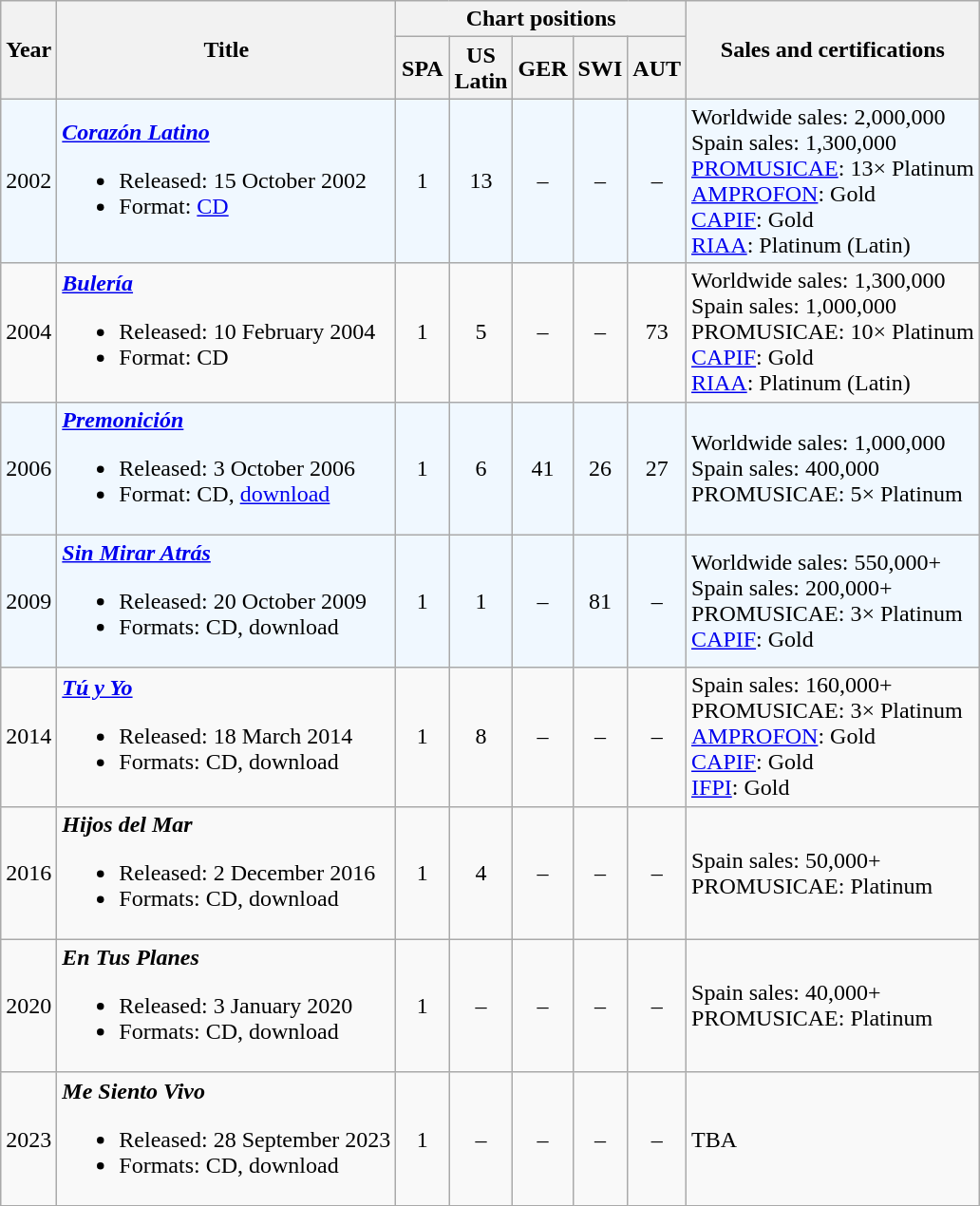<table class="wikitable">
<tr>
<th rowspan="2">Year</th>
<th rowspan="2">Title</th>
<th colspan="5">Chart positions</th>
<th rowspan="2">Sales and certifications</th>
</tr>
<tr bgcolor="#DDDDDD">
<th width="30">SPA<br></th>
<th width="30">US Latin</th>
<th width="30">GER</th>
<th width="30">SWI</th>
<th width="30">AUT</th>
</tr>
<tr bgcolor="#F0F8FF">
<td>2002</td>
<td><strong><em><a href='#'>Corazón Latino</a></em></strong><br><ul><li>Released: 15 October 2002</li><li>Format: <a href='#'>CD</a></li></ul></td>
<td align="center">1</td>
<td align="center">13</td>
<td align="center">–</td>
<td align="center">–</td>
<td align="center">–</td>
<td>Worldwide sales: 2,000,000<br>Spain sales: 1,300,000<br><a href='#'>PROMUSICAE</a>: 13× Platinum<br><a href='#'>AMPROFON</a>: Gold<br><a href='#'>CAPIF</a>: Gold<br><a href='#'>RIAA</a>: Platinum (Latin)</td>
</tr>
<tr>
<td>2004</td>
<td><strong><em><a href='#'>Bulería</a></em></strong><br><ul><li>Released: 10 February 2004</li><li>Format: CD</li></ul></td>
<td align="center">1</td>
<td align="center">5</td>
<td align="center">–</td>
<td align="center">–</td>
<td align="center">73</td>
<td>Worldwide sales: 1,300,000<br>Spain sales: 1,000,000<br>PROMUSICAE: 10× Platinum<br><a href='#'>CAPIF</a>: Gold<br><a href='#'>RIAA</a>: Platinum (Latin)</td>
</tr>
<tr bgcolor="#F0F8FF">
<td>2006</td>
<td><strong><em><a href='#'>Premonición</a></em></strong><br><ul><li>Released: 3 October 2006</li><li>Format: CD, <a href='#'>download</a></li></ul></td>
<td align="center">1</td>
<td align="center">6</td>
<td align="center">41</td>
<td align="center">26</td>
<td align="center">27</td>
<td>Worldwide sales: 1,000,000<br>Spain sales: 400,000<br>PROMUSICAE: 5× Platinum</td>
</tr>
<tr bgcolor="#F0F8FF">
<td>2009</td>
<td><strong><em><a href='#'>Sin Mirar Atrás</a></em></strong><br><ul><li>Released: 20 October 2009</li><li>Formats: CD, download</li></ul></td>
<td align="center">1</td>
<td align="center">1</td>
<td align="center">–</td>
<td align="center">81</td>
<td align="center">–</td>
<td>Worldwide sales: 550,000+<br> Spain sales: 200,000+<br> PROMUSICAE: 3× Platinum<br><a href='#'>CAPIF</a>: Gold</td>
</tr>
<tr>
<td>2014</td>
<td><strong><em><a href='#'>Tú y Yo</a></em></strong><br><ul><li>Released: 18 March 2014</li><li>Formats: CD, download</li></ul></td>
<td align="center">1</td>
<td align="center">8</td>
<td align="center">–</td>
<td align="center">–</td>
<td align="center">–</td>
<td>Spain sales: 160,000+<br> PROMUSICAE: 3× Platinum<br><a href='#'>AMPROFON</a>: Gold<br><a href='#'>CAPIF</a>: Gold<br><a href='#'>IFPI</a>: Gold</td>
</tr>
<tr>
<td>2016</td>
<td><strong><em>Hijos del Mar</em></strong><br><ul><li>Released: 2 December 2016</li><li>Formats: CD, download</li></ul></td>
<td align="center">1</td>
<td align="center">4</td>
<td align="center">–</td>
<td align="center">–</td>
<td align="center">–</td>
<td>Spain sales: 50,000+<br> PROMUSICAE: Platinum</td>
</tr>
<tr>
<td>2020</td>
<td><strong><em>En Tus Planes</em></strong><br><ul><li>Released: 3 January 2020</li><li>Formats: CD, download</li></ul></td>
<td align="center">1</td>
<td align="center">–</td>
<td align="center">–</td>
<td align="center">–</td>
<td align="center">–</td>
<td>Spain sales: 40,000+<br> PROMUSICAE: Platinum</td>
</tr>
<tr>
<td>2023</td>
<td><strong><em>Me Siento Vivo</em></strong><br><ul><li>Released: 28 September 2023</li><li>Formats: CD, download</li></ul></td>
<td align="center">1</td>
<td align="center">–</td>
<td align="center">–</td>
<td align="center">–</td>
<td align="center">–</td>
<td>TBA</td>
</tr>
</table>
